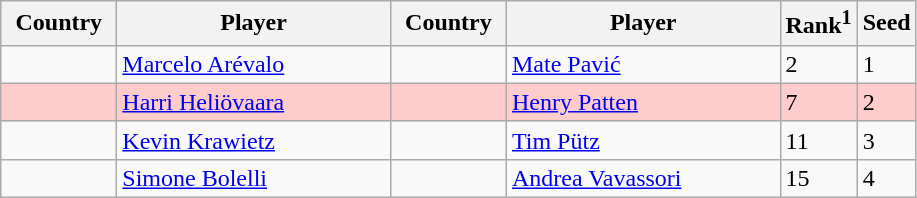<table class="sortable wikitable">
<tr>
<th width="70">Country</th>
<th width="175">Player</th>
<th width="70">Country</th>
<th width="175">Player</th>
<th>Rank<sup>1</sup></th>
<th>Seed</th>
</tr>
<tr>
<td></td>
<td><a href='#'>Marcelo Arévalo</a></td>
<td></td>
<td><a href='#'>Mate Pavić</a></td>
<td>2</td>
<td>1</td>
</tr>
<tr style="background:#fcc;">
<td></td>
<td><a href='#'>Harri Heliövaara</a></td>
<td></td>
<td><a href='#'>Henry Patten</a></td>
<td>7</td>
<td>2</td>
</tr>
<tr>
<td></td>
<td><a href='#'>Kevin Krawietz</a></td>
<td></td>
<td><a href='#'>Tim Pütz</a></td>
<td>11</td>
<td>3</td>
</tr>
<tr>
<td></td>
<td><a href='#'>Simone Bolelli</a></td>
<td></td>
<td><a href='#'>Andrea Vavassori</a></td>
<td>15</td>
<td>4</td>
</tr>
</table>
